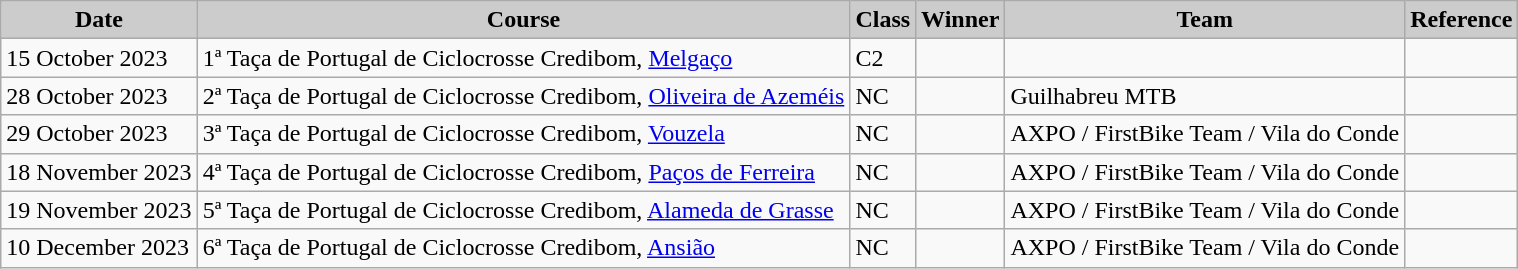<table class="wikitable sortable alternance ">
<tr>
<th scope="col" style="background-color:#CCCCCC;">Date</th>
<th scope="col" style="background-color:#CCCCCC;">Course</th>
<th scope="col" style="background-color:#CCCCCC;">Class</th>
<th scope="col" style="background-color:#CCCCCC;">Winner</th>
<th scope="col" style="background-color:#CCCCCC;">Team</th>
<th scope="col" style="background-color:#CCCCCC;">Reference</th>
</tr>
<tr>
<td>15 October 2023</td>
<td> 1ª Taça de Portugal de Ciclocrosse Credibom, <a href='#'>Melgaço</a></td>
<td>C2</td>
<td></td>
<td></td>
<td></td>
</tr>
<tr>
<td>28 October 2023</td>
<td> 2ª Taça de Portugal de Ciclocrosse Credibom, <a href='#'>Oliveira de Azeméis</a></td>
<td>NC</td>
<td></td>
<td>Guilhabreu MTB</td>
<td></td>
</tr>
<tr>
<td>29 October 2023</td>
<td> 3ª Taça de Portugal de Ciclocrosse Credibom, <a href='#'>Vouzela</a></td>
<td>NC</td>
<td></td>
<td>AXPO / FirstBike Team / Vila do Conde</td>
<td></td>
</tr>
<tr>
<td>18 November 2023</td>
<td> 4ª Taça de Portugal de Ciclocrosse Credibom, <a href='#'>Paços de Ferreira</a></td>
<td>NC</td>
<td></td>
<td>AXPO / FirstBike Team / Vila do Conde</td>
<td></td>
</tr>
<tr>
<td>19 November 2023</td>
<td> 5ª Taça de Portugal de Ciclocrosse Credibom, <a href='#'>Alameda de Grasse</a></td>
<td>NC</td>
<td></td>
<td>AXPO / FirstBike Team / Vila do Conde</td>
<td></td>
</tr>
<tr>
<td>10 December 2023</td>
<td> 6ª Taça de Portugal de Ciclocrosse Credibom, <a href='#'>Ansião</a></td>
<td>NC</td>
<td></td>
<td>AXPO / FirstBike Team / Vila do Conde</td>
<td></td>
</tr>
</table>
